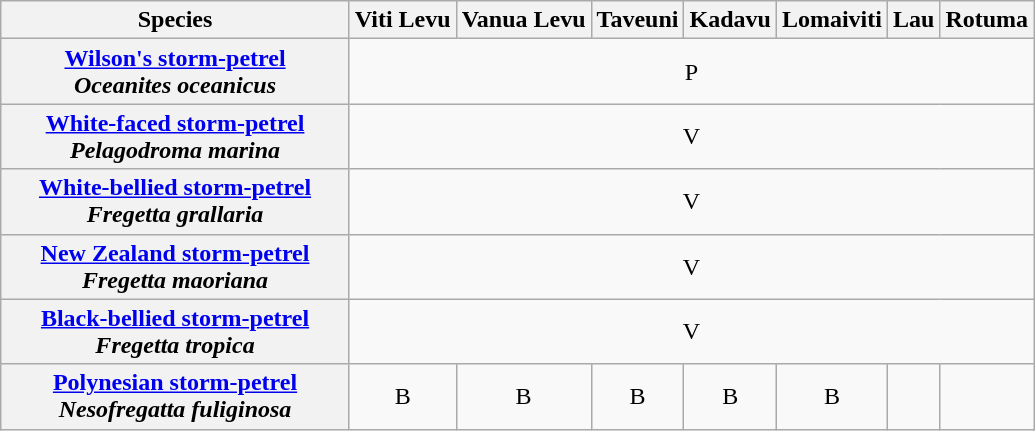<table class="wikitable" style="text-align:center">
<tr>
<th width="225">Species</th>
<th>Viti Levu</th>
<th>Vanua Levu</th>
<th>Taveuni</th>
<th>Kadavu</th>
<th>Lomaiviti</th>
<th>Lau</th>
<th>Rotuma</th>
</tr>
<tr>
<th><a href='#'>Wilson's storm-petrel</a><br><em>Oceanites oceanicus</em></th>
<td colspan="8" align="center">P</td>
</tr>
<tr>
<th><a href='#'>White-faced storm-petrel</a><br><em>Pelagodroma marina</em></th>
<td colspan="8" align="center">V</td>
</tr>
<tr>
<th><a href='#'>White-bellied storm-petrel</a><br><em>Fregetta grallaria</em></th>
<td colspan="8" align="center">V</td>
</tr>
<tr>
<th><a href='#'>New Zealand storm-petrel</a><br><em>Fregetta maoriana</em></th>
<td colspan="8" align="center">V</td>
</tr>
<tr>
<th><a href='#'>Black-bellied storm-petrel</a><br><em>Fregetta tropica </em></th>
<td colspan="8" align="center">V</td>
</tr>
<tr>
<th><a href='#'>Polynesian storm-petrel</a><br><em>Nesofregatta fuliginosa</em></th>
<td>B</td>
<td>B</td>
<td>B</td>
<td>B</td>
<td>B</td>
<td></td>
<td></td>
</tr>
</table>
